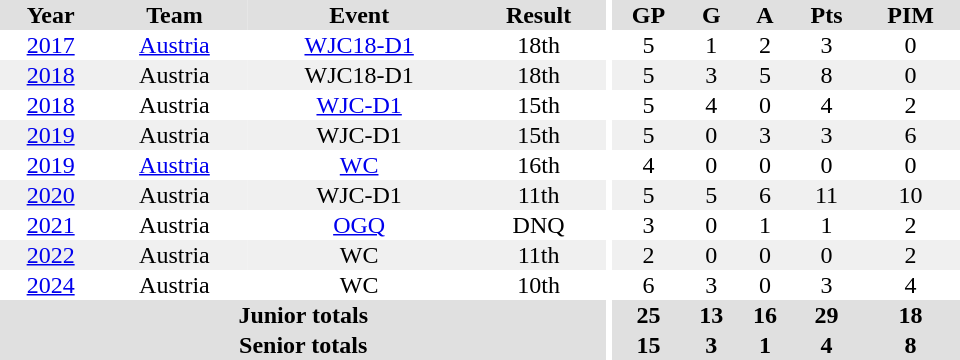<table border="0" cellpadding="1" cellspacing="0" ID="Table3" style="text-align:center; width:40em">
<tr ALIGN="center" bgcolor="#e0e0e0">
<th>Year</th>
<th>Team</th>
<th>Event</th>
<th>Result</th>
<th rowspan="99" bgcolor="#ffffff"></th>
<th>GP</th>
<th>G</th>
<th>A</th>
<th>Pts</th>
<th>PIM</th>
</tr>
<tr>
<td><a href='#'>2017</a></td>
<td><a href='#'>Austria</a></td>
<td><a href='#'>WJC18-D1</a></td>
<td>18th</td>
<td>5</td>
<td>1</td>
<td>2</td>
<td>3</td>
<td>0</td>
</tr>
<tr bgcolor="#f0f0f0">
<td><a href='#'>2018</a></td>
<td>Austria</td>
<td>WJC18-D1</td>
<td>18th</td>
<td>5</td>
<td>3</td>
<td>5</td>
<td>8</td>
<td>0</td>
</tr>
<tr>
<td><a href='#'>2018</a></td>
<td>Austria</td>
<td><a href='#'>WJC-D1</a></td>
<td>15th</td>
<td>5</td>
<td>4</td>
<td>0</td>
<td>4</td>
<td>2</td>
</tr>
<tr bgcolor="#f0f0f0">
<td><a href='#'>2019</a></td>
<td>Austria</td>
<td>WJC-D1</td>
<td>15th</td>
<td>5</td>
<td>0</td>
<td>3</td>
<td>3</td>
<td>6</td>
</tr>
<tr>
<td><a href='#'>2019</a></td>
<td><a href='#'>Austria</a></td>
<td><a href='#'>WC</a></td>
<td>16th</td>
<td>4</td>
<td>0</td>
<td>0</td>
<td>0</td>
<td>0</td>
</tr>
<tr bgcolor="#f0f0f0">
<td><a href='#'>2020</a></td>
<td>Austria</td>
<td>WJC-D1</td>
<td>11th</td>
<td>5</td>
<td>5</td>
<td>6</td>
<td>11</td>
<td>10</td>
</tr>
<tr>
<td><a href='#'>2021</a></td>
<td>Austria</td>
<td><a href='#'>OGQ</a></td>
<td>DNQ</td>
<td>3</td>
<td>0</td>
<td>1</td>
<td>1</td>
<td>2</td>
</tr>
<tr bgcolor="#f0f0f0">
<td><a href='#'>2022</a></td>
<td>Austria</td>
<td>WC</td>
<td>11th</td>
<td>2</td>
<td>0</td>
<td>0</td>
<td>0</td>
<td>2</td>
</tr>
<tr>
<td><a href='#'>2024</a></td>
<td>Austria</td>
<td>WC</td>
<td>10th</td>
<td>6</td>
<td>3</td>
<td>0</td>
<td>3</td>
<td>4</td>
</tr>
<tr bgcolor="#e0e0e0">
<th colspan="4">Junior totals</th>
<th>25</th>
<th>13</th>
<th>16</th>
<th>29</th>
<th>18</th>
</tr>
<tr bgcolor="#e0e0e0">
<th colspan="4">Senior totals</th>
<th>15</th>
<th>3</th>
<th>1</th>
<th>4</th>
<th>8</th>
</tr>
</table>
